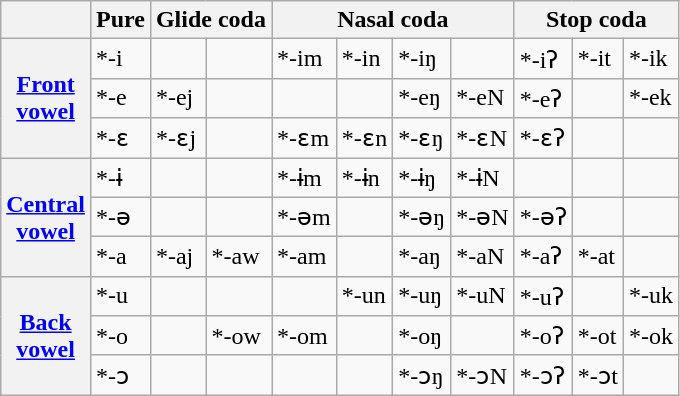<table class="wikitable">
<tr>
<th></th>
<th>Pure</th>
<th colspan="2">Glide coda</th>
<th colspan="4">Nasal coda</th>
<th colspan="3">Stop coda</th>
</tr>
<tr>
<th rowspan="3"><a href='#'>Front<br>vowel</a></th>
<td>*-i</td>
<td></td>
<td></td>
<td>*-im</td>
<td>*-in</td>
<td>*-iŋ</td>
<td></td>
<td>*-iʔ</td>
<td>*-it</td>
<td>*-ik</td>
</tr>
<tr>
<td>*-e</td>
<td>*-ej</td>
<td></td>
<td></td>
<td></td>
<td>*-eŋ</td>
<td>*-eN</td>
<td>*-eʔ</td>
<td></td>
<td>*-ek</td>
</tr>
<tr>
<td>*-ɛ</td>
<td>*-ɛj</td>
<td></td>
<td>*-ɛm</td>
<td>*-ɛn</td>
<td>*-ɛŋ</td>
<td>*-ɛN</td>
<td>*-ɛʔ</td>
<td></td>
<td></td>
</tr>
<tr>
<th rowspan="3"><a href='#'>Central<br>vowel</a></th>
<td>*-ɨ</td>
<td></td>
<td></td>
<td>*-ɨm</td>
<td>*-ɨn</td>
<td>*-ɨŋ</td>
<td>*-ɨN</td>
<td></td>
<td></td>
<td></td>
</tr>
<tr>
<td>*-ə</td>
<td></td>
<td></td>
<td>*-əm</td>
<td></td>
<td>*-əŋ</td>
<td>*-əN</td>
<td>*-əʔ</td>
<td></td>
<td></td>
</tr>
<tr>
<td>*-a</td>
<td>*-aj</td>
<td>*-aw</td>
<td>*-am</td>
<td></td>
<td>*-aŋ</td>
<td>*-aN</td>
<td>*-aʔ</td>
<td>*-at</td>
<td></td>
</tr>
<tr>
<th rowspan="3"><a href='#'>Back<br>vowel</a></th>
<td>*-u</td>
<td></td>
<td></td>
<td></td>
<td>*-un</td>
<td>*-uŋ</td>
<td>*-uN</td>
<td>*-uʔ</td>
<td></td>
<td>*-uk</td>
</tr>
<tr>
<td>*-o</td>
<td></td>
<td>*-ow</td>
<td>*-om</td>
<td></td>
<td>*-oŋ</td>
<td></td>
<td>*-oʔ</td>
<td>*-ot</td>
<td>*-ok</td>
</tr>
<tr>
<td>*-ɔ</td>
<td></td>
<td></td>
<td></td>
<td></td>
<td>*-ɔŋ</td>
<td>*-ɔN</td>
<td>*-ɔʔ</td>
<td>*-ɔt</td>
</tr>
</table>
